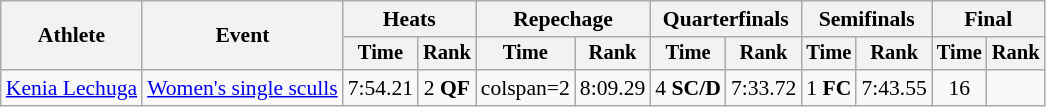<table class="wikitable" style="font-size:90%">
<tr>
<th rowspan="2">Athlete</th>
<th rowspan="2">Event</th>
<th colspan="2">Heats</th>
<th colspan="2">Repechage</th>
<th colspan="2">Quarterfinals</th>
<th colspan="2">Semifinals</th>
<th colspan="2">Final</th>
</tr>
<tr style="font-size:95%">
<th>Time</th>
<th>Rank</th>
<th>Time</th>
<th>Rank</th>
<th>Time</th>
<th>Rank</th>
<th>Time</th>
<th>Rank</th>
<th>Time</th>
<th>Rank</th>
</tr>
<tr align=center>
<td align=left><a href='#'>Kenia Lechuga</a></td>
<td align=left><a href='#'>Women's single sculls</a></td>
<td>7:54.21</td>
<td>2 <strong>QF</strong></td>
<td>colspan=2 </td>
<td>8:09.29</td>
<td>4 <strong>SC/D</strong></td>
<td>7:33.72</td>
<td>1 <strong>FC</strong></td>
<td>7:43.55</td>
<td>16</td>
</tr>
</table>
